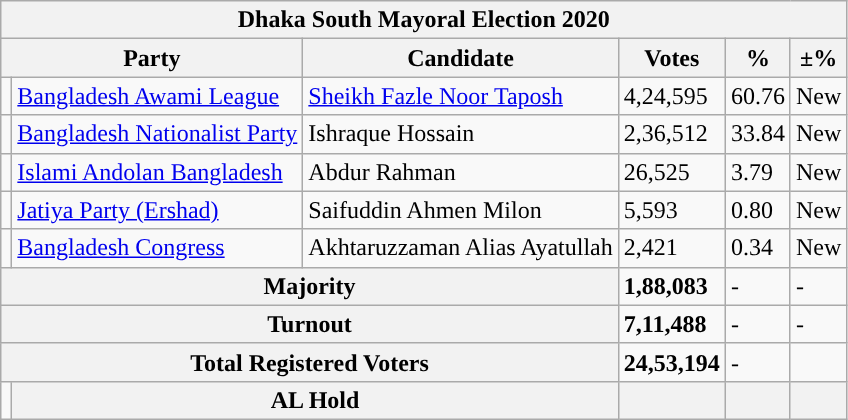<table class="wikitable" style=text-align:left>
<tr>
<th style=text-align:center colspan="6">Dhaka South Mayoral Election 2020</th>
</tr>
<tr>
<th colspan="2">Party</th>
<th>Candidate</th>
<th>Votes</th>
<th>%</th>
<th>±%</th>
</tr>
<tr>
<td style="background-color:"></td>
<td><a href='#'>Bangladesh Awami League</a></td>
<td><a href='#'>Sheikh Fazle Noor Taposh</a></td>
<td>4,24,595</td>
<td>60.76</td>
<td>New</td>
</tr>
<tr>
<td style="background-color:"></td>
<td><a href='#'>Bangladesh Nationalist Party</a></td>
<td>Ishraque Hossain</td>
<td>2,36,512</td>
<td>33.84</td>
<td>New</td>
</tr>
<tr>
<td style="background-color:"></td>
<td><a href='#'>Islami Andolan Bangladesh</a></td>
<td>Abdur Rahman</td>
<td>26,525</td>
<td>3.79</td>
<td>New</td>
</tr>
<tr>
<td style="background-color:"></td>
<td><a href='#'>Jatiya Party (Ershad)</a></td>
<td>Saifuddin Ahmen Milon</td>
<td>5,593</td>
<td>0.80</td>
<td>New</td>
</tr>
<tr>
<td style="background-color:"></td>
<td><a href='#'>Bangladesh Congress</a></td>
<td>Akhtaruzzaman Alias Ayatullah</td>
<td>2,421</td>
<td>0.34</td>
<td>New</td>
</tr>
<tr>
<th align=right colspan=3>Majority</th>
<td><strong>1,88,083</strong></td>
<td>-</td>
<td>-</td>
</tr>
<tr>
<th align=right colspan=3>Turnout</th>
<td><strong>7,11,488</strong></td>
<td>-</td>
<td>-</td>
</tr>
<tr>
<th align=right colspan=3>Total Registered Voters</th>
<td><strong>24,53,194</strong></td>
<td>-</td>
<td></td>
</tr>
<tr>
<td style="background-color:"></td>
<th align=left colspan=2>AL Hold</th>
<th></th>
<th align=left></th>
<th></th>
</tr>
</table>
